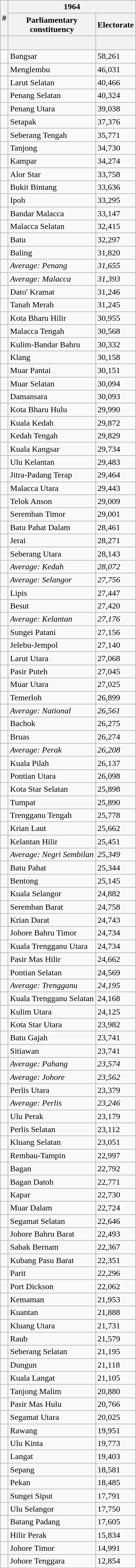<table class="wikitable sortable">
<tr>
<th rowspan=2>#</th>
<th colspan=2>1964</th>
</tr>
<tr>
<th>Parliamentary<br>constituency</th>
<th>Electorate</th>
</tr>
<tr>
<th height=20px></th>
<th></th>
<th></th>
</tr>
<tr>
<td></td>
<td>Bangsar</td>
<td>58,261</td>
</tr>
<tr>
<td></td>
<td>Menglembu</td>
<td>46,031</td>
</tr>
<tr>
<td></td>
<td>Larut Selatan</td>
<td>40,466</td>
</tr>
<tr>
<td></td>
<td>Penang Selatan</td>
<td>40,324</td>
</tr>
<tr>
<td></td>
<td>Penang Utara</td>
<td>39,038</td>
</tr>
<tr>
<td></td>
<td>Setapak</td>
<td>37,376</td>
</tr>
<tr>
<td></td>
<td>Seberang Tengah</td>
<td>35,771</td>
</tr>
<tr>
<td></td>
<td>Tanjong</td>
<td>34,730</td>
</tr>
<tr>
<td></td>
<td>Kampar</td>
<td>34,274</td>
</tr>
<tr>
<td></td>
<td>Alor Star</td>
<td>33,758</td>
</tr>
<tr>
<td></td>
<td>Bukit Bintang</td>
<td>33,636</td>
</tr>
<tr>
<td></td>
<td>Ipoh</td>
<td>33,295</td>
</tr>
<tr>
<td></td>
<td>Bandar Malacca</td>
<td>33,147</td>
</tr>
<tr>
<td></td>
<td>Malacca Selatan</td>
<td>32,415</td>
</tr>
<tr>
<td></td>
<td>Batu</td>
<td>32,297</td>
</tr>
<tr>
<td></td>
<td>Baling</td>
<td>31,820</td>
</tr>
<tr>
<td></td>
<td><em>Average: Penang</em></td>
<td><em>31,655</em></td>
</tr>
<tr>
<td></td>
<td><em>Average: Malacca</em></td>
<td><em>31,393</em></td>
</tr>
<tr>
<td></td>
<td>Dato' Kramat</td>
<td>31,246</td>
</tr>
<tr>
<td></td>
<td>Tanah Merah</td>
<td>31,245</td>
</tr>
<tr>
<td></td>
<td>Kota Bharu Hilir</td>
<td>30,955</td>
</tr>
<tr>
<td></td>
<td>Malacca Tengah</td>
<td>30,568</td>
</tr>
<tr>
<td></td>
<td>Kulim-Bandar Bahru</td>
<td>30,332</td>
</tr>
<tr>
<td></td>
<td>Klang</td>
<td>30,158</td>
</tr>
<tr>
<td></td>
<td>Muar Pantai</td>
<td>30,151</td>
</tr>
<tr>
<td></td>
<td>Muar Selatan</td>
<td>30,094</td>
</tr>
<tr>
<td></td>
<td>Damansara</td>
<td>30,093</td>
</tr>
<tr>
<td></td>
<td>Kota Bharu Hulu</td>
<td>29,990</td>
</tr>
<tr>
<td></td>
<td>Kuala Kedah</td>
<td>29,872</td>
</tr>
<tr>
<td></td>
<td>Kedah Tengah</td>
<td>29,829</td>
</tr>
<tr>
<td></td>
<td>Kuala Kangsar</td>
<td>29,734</td>
</tr>
<tr>
<td></td>
<td>Ulu Kelantan</td>
<td>29,483</td>
</tr>
<tr>
<td></td>
<td>Jitra-Padang Terap</td>
<td>29,464</td>
</tr>
<tr>
<td></td>
<td>Malacca Utara</td>
<td>29,443</td>
</tr>
<tr>
<td></td>
<td>Telok Anson</td>
<td>29,009</td>
</tr>
<tr>
<td></td>
<td>Seremban Timor</td>
<td>29,001</td>
</tr>
<tr>
<td></td>
<td>Batu Pahat Dalam</td>
<td>28,461</td>
</tr>
<tr>
<td></td>
<td>Jerai</td>
<td>28,271</td>
</tr>
<tr>
<td></td>
<td>Seberang Utara</td>
<td>28,143</td>
</tr>
<tr>
<td></td>
<td><em>Average: Kedah</em></td>
<td><em>28,072</em></td>
</tr>
<tr>
<td></td>
<td><em>Average: Selangor</em></td>
<td><em>27,756</em></td>
</tr>
<tr>
<td></td>
<td>Lipis</td>
<td>27,447</td>
</tr>
<tr>
<td></td>
<td>Besut</td>
<td>27,420</td>
</tr>
<tr>
<td></td>
<td><em>Average: Kelantan</em></td>
<td><em>27,176</em></td>
</tr>
<tr>
<td></td>
<td>Sungei Patani</td>
<td>27,156</td>
</tr>
<tr>
<td></td>
<td>Jelebu-Jempol</td>
<td>27,140</td>
</tr>
<tr>
<td></td>
<td>Larut Utara</td>
<td>27,068</td>
</tr>
<tr>
<td></td>
<td>Pasir Puteh</td>
<td>27,045</td>
</tr>
<tr>
<td></td>
<td>Muar Utara</td>
<td>27,025</td>
</tr>
<tr>
<td></td>
<td>Temerloh</td>
<td>26,899</td>
</tr>
<tr>
<td></td>
<td><em>Average: National</em></td>
<td><em>26,561</em></td>
</tr>
<tr>
<td></td>
<td>Bachok</td>
<td>26,275</td>
</tr>
<tr>
<td></td>
<td>Bruas</td>
<td>26,274</td>
</tr>
<tr>
<td></td>
<td><em>Average: Perak</em></td>
<td><em>26,208</em></td>
</tr>
<tr>
<td></td>
<td>Kuala Pilah</td>
<td>26,137</td>
</tr>
<tr>
<td></td>
<td>Pontian Utara</td>
<td>26,098</td>
</tr>
<tr>
<td></td>
<td>Kota Star Selatan</td>
<td>25,898</td>
</tr>
<tr>
<td></td>
<td>Tumpat</td>
<td>25,890</td>
</tr>
<tr>
<td></td>
<td>Trengganu Tengah</td>
<td>25,778</td>
</tr>
<tr>
<td></td>
<td>Krian Laut</td>
<td>25,662</td>
</tr>
<tr>
<td></td>
<td>Kelantan Hilir</td>
<td>25,451</td>
</tr>
<tr>
<td></td>
<td><em>Average: Negri Sembilan</em></td>
<td><em>25,349</em></td>
</tr>
<tr>
<td></td>
<td>Batu Pahat</td>
<td>25,344</td>
</tr>
<tr>
<td></td>
<td>Bentong</td>
<td>25,145</td>
</tr>
<tr>
<td></td>
<td>Kuala Selangor</td>
<td>24,882</td>
</tr>
<tr>
<td></td>
<td>Seremban Barat</td>
<td>24,758</td>
</tr>
<tr>
<td></td>
<td>Krian Darat</td>
<td>24,743</td>
</tr>
<tr>
<td></td>
<td>Johore Bahru Timor</td>
<td>24,734</td>
</tr>
<tr>
<td></td>
<td>Kuala Trengganu Utara</td>
<td>24,734</td>
</tr>
<tr>
<td></td>
<td>Pasir Mas Hilir</td>
<td>24,662</td>
</tr>
<tr>
<td></td>
<td>Pontian Selatan</td>
<td>24,569</td>
</tr>
<tr>
<td></td>
<td><em>Average: Trengganu</em></td>
<td><em>24,195</em></td>
</tr>
<tr>
<td></td>
<td>Kuala Trengganu Selatan</td>
<td>24,168</td>
</tr>
<tr>
<td></td>
<td>Kulim Utara</td>
<td>24,125</td>
</tr>
<tr>
<td></td>
<td>Kota Star Utara</td>
<td>23,982</td>
</tr>
<tr>
<td></td>
<td>Batu Gajah</td>
<td>23,741</td>
</tr>
<tr>
<td></td>
<td>Sitiawan</td>
<td>23,741</td>
</tr>
<tr>
<td></td>
<td><em>Average: Pahang</em></td>
<td><em>23,574</em></td>
</tr>
<tr>
<td></td>
<td><em>Average: Johore</em></td>
<td><em>23,562</em></td>
</tr>
<tr>
<td></td>
<td>Perlis Utara</td>
<td>23,379</td>
</tr>
<tr>
<td></td>
<td><em>Average: Perlis</em></td>
<td><em>23,246</em></td>
</tr>
<tr>
<td></td>
<td>Ulu Perak</td>
<td>23,179</td>
</tr>
<tr>
<td></td>
<td>Perlis Selatan</td>
<td>23,112</td>
</tr>
<tr>
<td></td>
<td>Kluang Selatan</td>
<td>23,051</td>
</tr>
<tr>
<td></td>
<td>Rembau-Tampin</td>
<td>22,997</td>
</tr>
<tr>
<td></td>
<td>Bagan</td>
<td>22,792</td>
</tr>
<tr>
<td></td>
<td>Bagan Datoh</td>
<td>22,771</td>
</tr>
<tr>
<td></td>
<td>Kapar</td>
<td>22,730</td>
</tr>
<tr>
<td></td>
<td>Muar Dalam</td>
<td>22,724</td>
</tr>
<tr>
<td></td>
<td>Segamat Selatan</td>
<td>22,646</td>
</tr>
<tr>
<td></td>
<td>Johore Bahru Barat</td>
<td>22,493</td>
</tr>
<tr>
<td></td>
<td>Sabak Bernam</td>
<td>22,367</td>
</tr>
<tr>
<td></td>
<td>Kubang Pasu Barat</td>
<td>22,351</td>
</tr>
<tr>
<td></td>
<td>Parit</td>
<td>22,296</td>
</tr>
<tr>
<td></td>
<td>Port Dickson</td>
<td>22,062</td>
</tr>
<tr>
<td></td>
<td>Kemaman</td>
<td>21,953</td>
</tr>
<tr>
<td></td>
<td>Kuantan</td>
<td>21,888</td>
</tr>
<tr>
<td></td>
<td>Kluang Utara</td>
<td>21,731</td>
</tr>
<tr>
<td></td>
<td>Raub</td>
<td>21,579</td>
</tr>
<tr>
<td></td>
<td>Seberang Selatan</td>
<td>21,195</td>
</tr>
<tr>
<td></td>
<td>Dungun</td>
<td>21,118</td>
</tr>
<tr>
<td></td>
<td>Kuala Langat</td>
<td>21,105</td>
</tr>
<tr>
<td></td>
<td>Tanjong Malim</td>
<td>20,880</td>
</tr>
<tr>
<td></td>
<td>Pasir Mas Hulu</td>
<td>20,766</td>
</tr>
<tr>
<td></td>
<td>Segamat Utara</td>
<td>20,025</td>
</tr>
<tr>
<td></td>
<td>Rawang</td>
<td>19,951</td>
</tr>
<tr>
<td></td>
<td>Ulu Kinta</td>
<td>19,773</td>
</tr>
<tr>
<td></td>
<td>Langat</td>
<td>19,403</td>
</tr>
<tr>
<td></td>
<td>Sepang</td>
<td>18,581</td>
</tr>
<tr>
<td></td>
<td>Pekan</td>
<td>18,485</td>
</tr>
<tr>
<td></td>
<td>Sungei Siput</td>
<td>17,791</td>
</tr>
<tr>
<td></td>
<td>Ulu Selangor</td>
<td>17,750</td>
</tr>
<tr>
<td></td>
<td>Batang Padang</td>
<td>17,605</td>
</tr>
<tr>
<td></td>
<td>Hilir Perak</td>
<td>15,834</td>
</tr>
<tr>
<td></td>
<td>Johore Timor</td>
<td>14,991</td>
</tr>
<tr>
<td></td>
<td>Johore Tenggara</td>
<td>12,854</td>
</tr>
</table>
